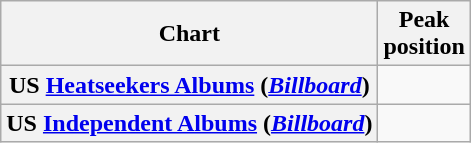<table class="wikitable sortable plainrowheaders" style="text-align:center">
<tr>
<th>Chart</th>
<th>Peak<br>position</th>
</tr>
<tr>
<th scope="row">US <a href='#'>Heatseekers Albums</a> (<em><a href='#'>Billboard</a></em>)</th>
<td></td>
</tr>
<tr>
<th scope="row">US <a href='#'>Independent Albums</a> (<em><a href='#'>Billboard</a></em>)</th>
<td></td>
</tr>
</table>
